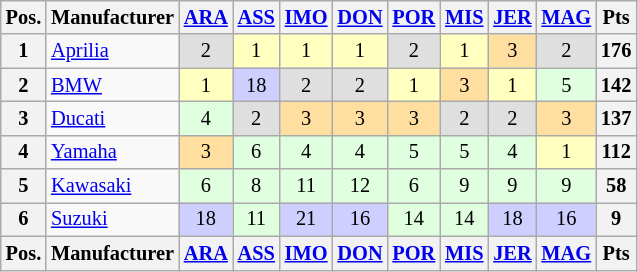<table class="wikitable" style="font-size: 85%; text-align: center">
<tr valign="top">
<th valign="middle">Pos.</th>
<th valign="middle">Manufacturer</th>
<th><a href='#'>ARA</a><br></th>
<th><a href='#'>ASS</a><br></th>
<th><a href='#'>IMO</a><br></th>
<th><a href='#'>DON</a><br></th>
<th><a href='#'>POR</a><br></th>
<th><a href='#'>MIS</a><br></th>
<th><a href='#'>JER</a><br></th>
<th><a href='#'>MAG</a><br></th>
<th valign="middle">Pts</th>
</tr>
<tr>
<th>1</th>
<td align="left"> <a href='#'>Aprilia</a></td>
<td style="background:#DFDFDF;">2</td>
<td style="background:#FFFFBF;">1</td>
<td style="background:#FFFFBF;">1</td>
<td style="background:#FFFFBF;">1</td>
<td style="background:#DFDFDF;">2</td>
<td style="background:#FFFFBF;">1</td>
<td style="background:#FFDF9F;">3</td>
<td style="background:#DFDFDF;">2</td>
<th>176</th>
</tr>
<tr>
<th>2</th>
<td align="left"> <a href='#'>BMW</a></td>
<td style="background:#FFFFBF;">1</td>
<td style="background:#CFCFFF;">18</td>
<td style="background:#DFDFDF;">2</td>
<td style="background:#DFDFDF;">2</td>
<td style="background:#FFFFBF;">1</td>
<td style="background:#FFDF9F;">3</td>
<td style="background:#FFFFBF;">1</td>
<td style="background:#DFFFDF;">5</td>
<th>142</th>
</tr>
<tr>
<th>3</th>
<td align="left"> <a href='#'>Ducati</a></td>
<td style="background:#DFFFDF;">4</td>
<td style="background:#DFDFDF;">2</td>
<td style="background:#FFDF9F;">3</td>
<td style="background:#FFDF9F;">3</td>
<td style="background:#FFDF9F;">3</td>
<td style="background:#DFDFDF;">2</td>
<td style="background:#DFDFDF;">2</td>
<td style="background:#FFDF9F;">3</td>
<th>137</th>
</tr>
<tr>
<th>4</th>
<td align="left"> <a href='#'>Yamaha</a></td>
<td style="background:#FFDF9F;">3</td>
<td style="background:#DFFFDF;">6</td>
<td style="background:#DFFFDF;">4</td>
<td style="background:#DFFFDF;">4</td>
<td style="background:#DFFFDF;">5</td>
<td style="background:#DFFFDF;">5</td>
<td style="background:#DFFFDF;">4</td>
<td style="background:#FFFFBF;">1</td>
<th>112</th>
</tr>
<tr>
<th>5</th>
<td align="left"> <a href='#'>Kawasaki</a></td>
<td style="background:#DFFFDF;">6</td>
<td style="background:#DFFFDF;">8</td>
<td style="background:#DFFFDF;">11</td>
<td style="background:#DFFFDF;">12</td>
<td style="background:#DFFFDF;">6</td>
<td style="background:#DFFFDF;">9</td>
<td style="background:#DFFFDF;">9</td>
<td style="background:#DFFFDF;">9</td>
<th>58</th>
</tr>
<tr>
<th>6</th>
<td align="left"> <a href='#'>Suzuki</a></td>
<td style="background:#CFCFFF;">18</td>
<td style="background:#DFFFDF;">11</td>
<td style="background:#CFCFFF;">21</td>
<td style="background:#CFCFFF;">16</td>
<td style="background:#DFFFDF;">14</td>
<td style="background:#DFFFDF;">14</td>
<td style="background:#CFCFFF;">18</td>
<td style="background:#CFCFFF;">16</td>
<th>9</th>
</tr>
<tr valign="top">
<th valign="middle">Pos.</th>
<th valign="middle">Manufacturer</th>
<th><a href='#'>ARA</a><br></th>
<th><a href='#'>ASS</a><br></th>
<th><a href='#'>IMO</a><br></th>
<th><a href='#'>DON</a><br></th>
<th><a href='#'>POR</a><br></th>
<th><a href='#'>MIS</a><br></th>
<th><a href='#'>JER</a><br></th>
<th><a href='#'>MAG</a><br></th>
<th valign="middle">Pts</th>
</tr>
</table>
